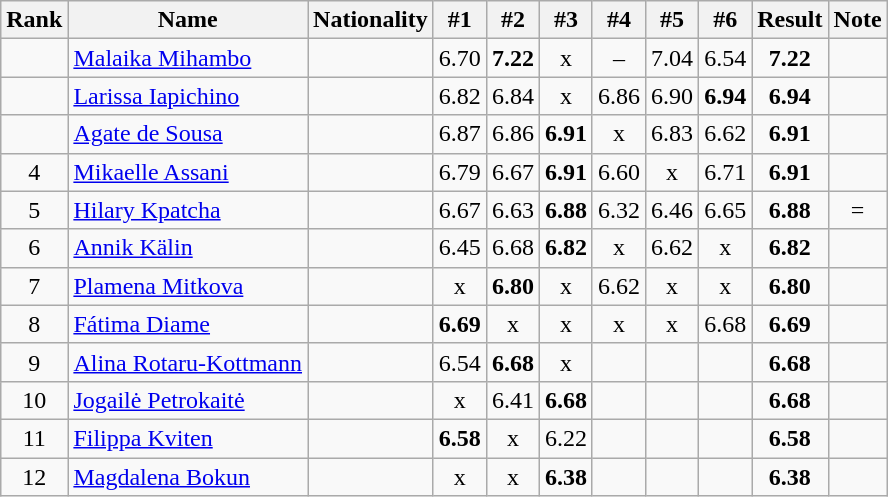<table class="wikitable sortable" style="text-align:center">
<tr>
<th>Rank</th>
<th>Name</th>
<th>Nationality</th>
<th>#1</th>
<th>#2</th>
<th>#3</th>
<th>#4</th>
<th>#5</th>
<th>#6</th>
<th>Result</th>
<th>Note</th>
</tr>
<tr>
<td></td>
<td align="left"><a href='#'>Malaika Mihambo</a></td>
<td align="left"></td>
<td>6.70</td>
<td><strong>7.22</strong></td>
<td>x</td>
<td>–</td>
<td>7.04</td>
<td>6.54</td>
<td><strong>7.22</strong></td>
<td></td>
</tr>
<tr>
<td></td>
<td align="left"><a href='#'>Larissa Iapichino</a></td>
<td align="left"></td>
<td>6.82</td>
<td>6.84</td>
<td>x</td>
<td>6.86</td>
<td>6.90</td>
<td><strong>6.94</strong></td>
<td><strong>6.94</strong></td>
<td></td>
</tr>
<tr>
<td></td>
<td align="left"><a href='#'>Agate de Sousa</a></td>
<td align="left"></td>
<td>6.87</td>
<td>6.86</td>
<td><strong>6.91</strong></td>
<td>x</td>
<td>6.83</td>
<td>6.62</td>
<td><strong>6.91</strong></td>
<td></td>
</tr>
<tr>
<td>4</td>
<td align="left"><a href='#'>Mikaelle Assani</a></td>
<td align="left"></td>
<td>6.79</td>
<td>6.67</td>
<td><strong>6.91</strong></td>
<td>6.60</td>
<td>x</td>
<td>6.71</td>
<td><strong>6.91</strong></td>
<td></td>
</tr>
<tr>
<td>5</td>
<td align="left"><a href='#'>Hilary Kpatcha</a></td>
<td align="left"></td>
<td>6.67</td>
<td>6.63</td>
<td><strong>6.88</strong></td>
<td>6.32</td>
<td>6.46</td>
<td>6.65</td>
<td><strong>6.88</strong></td>
<td>=</td>
</tr>
<tr>
<td>6</td>
<td align="left"><a href='#'>Annik Kälin</a></td>
<td align="left"></td>
<td>6.45</td>
<td>6.68</td>
<td><strong>6.82</strong></td>
<td>x</td>
<td>6.62</td>
<td>x</td>
<td><strong>6.82</strong></td>
<td></td>
</tr>
<tr>
<td>7</td>
<td align="left"><a href='#'>Plamena Mitkova</a></td>
<td align="left"></td>
<td>x</td>
<td><strong>6.80</strong></td>
<td>x</td>
<td>6.62</td>
<td>x</td>
<td>x</td>
<td><strong>6.80</strong></td>
<td></td>
</tr>
<tr>
<td>8</td>
<td align="left"><a href='#'>Fátima Diame</a></td>
<td align="left"></td>
<td><strong>6.69</strong></td>
<td>x</td>
<td>x</td>
<td>x</td>
<td>x</td>
<td>6.68</td>
<td><strong>6.69</strong></td>
<td></td>
</tr>
<tr>
<td>9</td>
<td align="left"><a href='#'>Alina Rotaru-Kottmann</a></td>
<td align="left"></td>
<td>6.54</td>
<td><strong>6.68</strong></td>
<td>x</td>
<td></td>
<td></td>
<td></td>
<td><strong>6.68</strong></td>
<td></td>
</tr>
<tr>
<td>10</td>
<td align="left"><a href='#'>Jogailė Petrokaitė</a></td>
<td align="left"></td>
<td>x</td>
<td>6.41</td>
<td><strong>6.68</strong></td>
<td></td>
<td></td>
<td></td>
<td><strong>6.68</strong></td>
<td></td>
</tr>
<tr>
<td>11</td>
<td align="left"><a href='#'>Filippa Kviten</a></td>
<td align="left"></td>
<td><strong>6.58</strong></td>
<td>x</td>
<td>6.22</td>
<td></td>
<td></td>
<td></td>
<td><strong>6.58</strong></td>
<td></td>
</tr>
<tr>
<td>12</td>
<td align="left"><a href='#'>Magdalena Bokun</a></td>
<td align="left"></td>
<td>x</td>
<td>x</td>
<td><strong>6.38</strong></td>
<td></td>
<td></td>
<td></td>
<td><strong>6.38</strong></td>
<td></td>
</tr>
</table>
